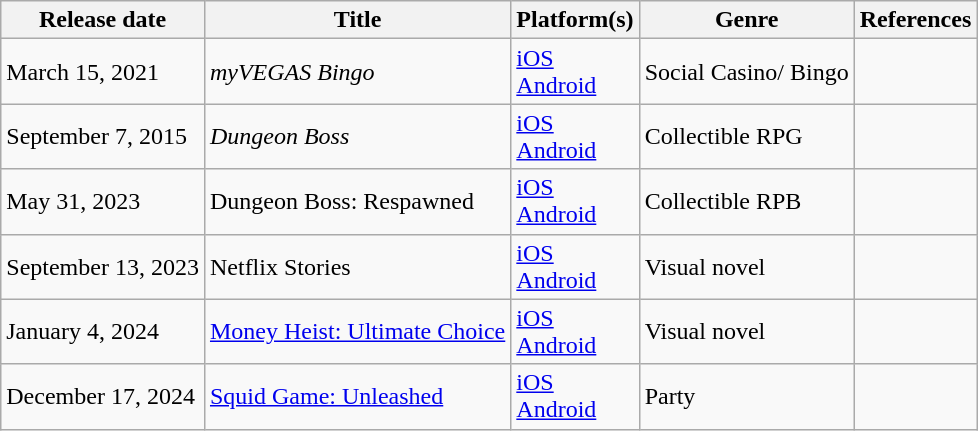<table class="wikitable">
<tr>
<th>Release date</th>
<th>Title</th>
<th>Platform(s)</th>
<th>Genre</th>
<th>References</th>
</tr>
<tr>
<td>March 15, 2021</td>
<td><em>myVEGAS Bingo</em></td>
<td><a href='#'>iOS</a><br><a href='#'>Android</a></td>
<td>Social Casino/ Bingo</td>
<td></td>
</tr>
<tr>
<td>September 7, 2015</td>
<td><em>Dungeon Boss</em></td>
<td><a href='#'>iOS</a><br><a href='#'>Android</a></td>
<td>Collectible RPG</td>
<td></td>
</tr>
<tr>
<td>May 31, 2023</td>
<td>Dungeon Boss: Respawned</td>
<td><a href='#'>iOS</a><br><a href='#'>Android</a></td>
<td>Collectible RPB</td>
<td></td>
</tr>
<tr>
<td>September 13, 2023</td>
<td>Netflix Stories</td>
<td><a href='#'>iOS</a><br><a href='#'>Android</a></td>
<td>Visual novel</td>
<td></td>
</tr>
<tr>
<td>January 4, 2024</td>
<td><a href='#'>Money Heist: Ultimate Choice</a></td>
<td><a href='#'>iOS</a><br><a href='#'>Android</a></td>
<td>Visual novel</td>
<td></td>
</tr>
<tr>
<td>December 17, 2024</td>
<td><a href='#'>Squid Game: Unleashed</a></td>
<td><a href='#'>iOS</a><br><a href='#'>Android</a></td>
<td>Party</td>
<td></td>
</tr>
</table>
